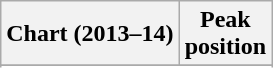<table class="wikitable sortable plainrowheaders" style="text-align:center">
<tr>
<th scope="col">Chart (2013–14)</th>
<th scope="col">Peak<br>position</th>
</tr>
<tr>
</tr>
<tr>
</tr>
<tr>
</tr>
<tr>
</tr>
<tr>
</tr>
</table>
